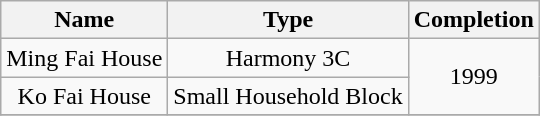<table class="wikitable" style="text-align: center">
<tr>
<th>Name</th>
<th>Type</th>
<th>Completion</th>
</tr>
<tr>
<td>Ming Fai House</td>
<td>Harmony 3C</td>
<td rowspan="2">1999</td>
</tr>
<tr>
<td>Ko Fai House</td>
<td>Small Household Block</td>
</tr>
<tr>
</tr>
</table>
